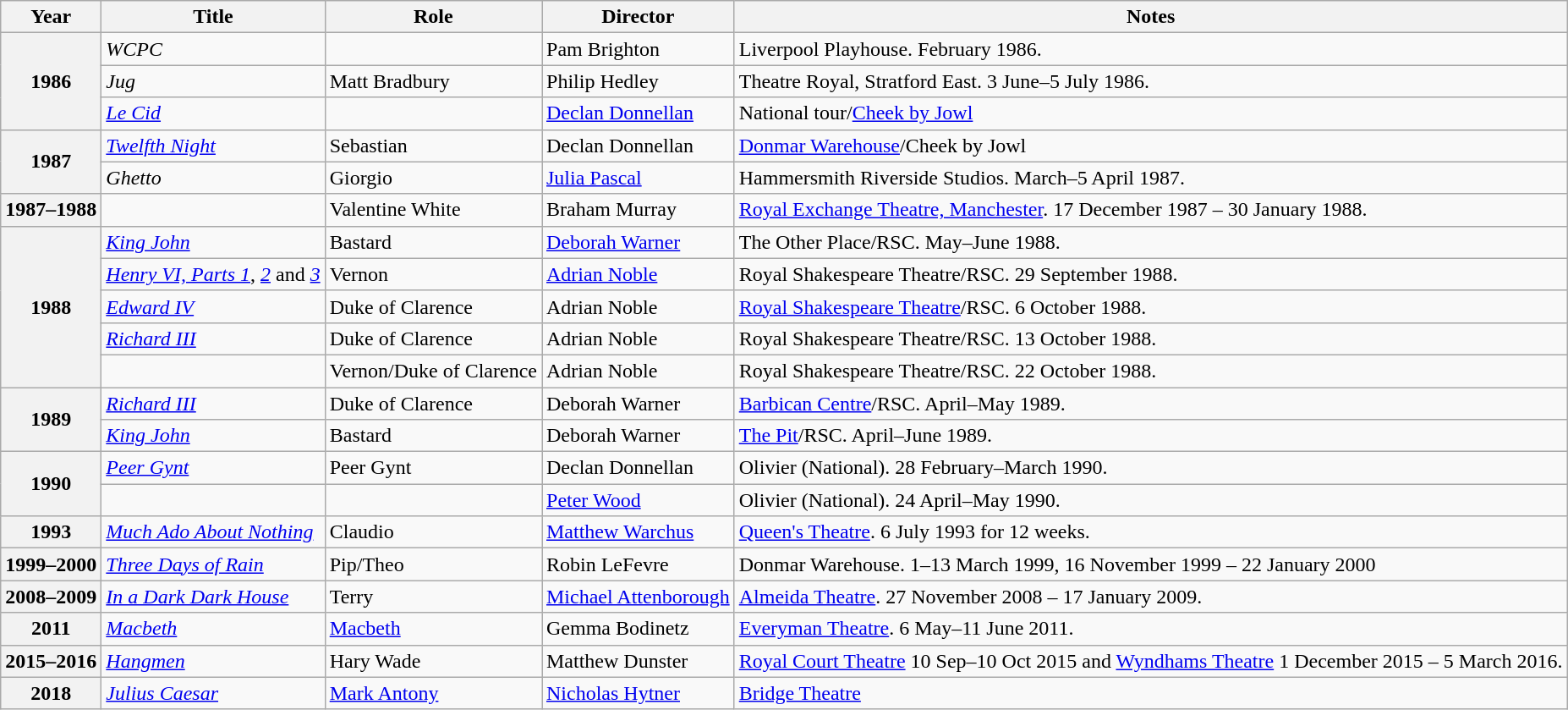<table class="wikitable plainrowheaders sortable">
<tr>
<th scope=col>Year</th>
<th scope=col>Title</th>
<th scope=col>Role</th>
<th scope=col>Director</th>
<th scope=col class="unsortable">Notes</th>
</tr>
<tr>
<th rowspan="3" scope="row">1986</th>
<td><em>WCPC</em></td>
<td></td>
<td>Pam Brighton</td>
<td>Liverpool Playhouse. February 1986.</td>
</tr>
<tr>
<td><em>Jug</em></td>
<td>Matt Bradbury</td>
<td>Philip Hedley</td>
<td>Theatre Royal, Stratford East. 3 June–5 July 1986.</td>
</tr>
<tr>
<td><em><a href='#'>Le Cid</a></em></td>
<td></td>
<td><a href='#'>Declan Donnellan</a></td>
<td>National tour/<a href='#'>Cheek by Jowl</a></td>
</tr>
<tr>
<th rowspan="2" scope="row">1987</th>
<td><em><a href='#'>Twelfth Night</a></em></td>
<td>Sebastian</td>
<td>Declan Donnellan</td>
<td><a href='#'>Donmar Warehouse</a>/Cheek by Jowl</td>
</tr>
<tr>
<td><em>Ghetto</em></td>
<td>Giorgio</td>
<td><a href='#'>Julia Pascal</a></td>
<td>Hammersmith Riverside Studios. March–5 April 1987.</td>
</tr>
<tr>
<th scope=row>1987–1988</th>
<td><em></em></td>
<td>Valentine White</td>
<td>Braham Murray</td>
<td><a href='#'>Royal Exchange Theatre, Manchester</a>. 17 December 1987 – 30 January 1988.</td>
</tr>
<tr>
<th rowspan="5" scope="row">1988</th>
<td><em><a href='#'>King John</a></em></td>
<td>Bastard</td>
<td><a href='#'>Deborah Warner</a></td>
<td>The Other Place/RSC. May–June 1988.</td>
</tr>
<tr>
<td><em><a href='#'>Henry VI, Parts 1</a></em>, <em><a href='#'>2</a></em> and <em><a href='#'>3</a></em></td>
<td>Vernon</td>
<td><a href='#'>Adrian Noble</a></td>
<td>Royal Shakespeare Theatre/RSC. 29 September 1988.</td>
</tr>
<tr>
<td><em><a href='#'>Edward IV</a></em></td>
<td>Duke of Clarence</td>
<td>Adrian Noble</td>
<td><a href='#'>Royal Shakespeare Theatre</a>/RSC. 6 October 1988.</td>
</tr>
<tr>
<td><em><a href='#'>Richard III</a></em></td>
<td>Duke of Clarence</td>
<td>Adrian Noble</td>
<td>Royal Shakespeare Theatre/RSC. 13 October 1988.</td>
</tr>
<tr>
<td><em></em></td>
<td>Vernon/Duke of Clarence</td>
<td>Adrian Noble</td>
<td>Royal Shakespeare Theatre/RSC. 22 October 1988.</td>
</tr>
<tr>
<th rowspan="2" scope="row">1989</th>
<td><em><a href='#'>Richard III</a></em></td>
<td>Duke of Clarence</td>
<td>Deborah Warner</td>
<td><a href='#'>Barbican Centre</a>/RSC. April–May 1989.</td>
</tr>
<tr>
<td><em><a href='#'>King John</a></em></td>
<td>Bastard</td>
<td>Deborah Warner</td>
<td><a href='#'>The Pit</a>/RSC. April–June 1989.</td>
</tr>
<tr>
<th rowspan="2" scope="row">1990</th>
<td><em><a href='#'>Peer Gynt</a></em></td>
<td>Peer Gynt</td>
<td>Declan Donnellan</td>
<td>Olivier (National). 28 February–March 1990.</td>
</tr>
<tr>
<td><em></em></td>
<td></td>
<td><a href='#'>Peter Wood</a></td>
<td>Olivier (National). 24 April–May 1990.</td>
</tr>
<tr>
<th scope=row>1993</th>
<td><em><a href='#'>Much Ado About Nothing</a></em></td>
<td>Claudio</td>
<td><a href='#'>Matthew Warchus</a></td>
<td><a href='#'>Queen's Theatre</a>. 6 July 1993 for 12 weeks.</td>
</tr>
<tr>
<th scope=row>1999–2000</th>
<td><em><a href='#'>Three Days of Rain</a></em></td>
<td>Pip/Theo</td>
<td>Robin LeFevre</td>
<td>Donmar Warehouse. 1–13 March 1999, 16 November 1999 – 22 January 2000</td>
</tr>
<tr>
<th scope=row>2008–2009</th>
<td><em><a href='#'>In a Dark Dark House</a></em></td>
<td>Terry</td>
<td><a href='#'>Michael Attenborough</a></td>
<td><a href='#'>Almeida Theatre</a>. 27 November 2008 – 17 January 2009.</td>
</tr>
<tr>
<th scope=row>2011</th>
<td><em><a href='#'>Macbeth</a></em></td>
<td><a href='#'>Macbeth</a></td>
<td>Gemma Bodinetz</td>
<td><a href='#'>Everyman Theatre</a>. 6 May–11 June 2011.</td>
</tr>
<tr>
<th scope=row>2015–2016</th>
<td><em><a href='#'>Hangmen</a></em></td>
<td>Hary Wade</td>
<td>Matthew Dunster</td>
<td><a href='#'>Royal Court Theatre</a> 10 Sep–10 Oct 2015 and <a href='#'>Wyndhams Theatre</a> 1 December 2015 – 5 March 2016.</td>
</tr>
<tr>
<th scope=row>2018</th>
<td><em><a href='#'>Julius Caesar</a></em></td>
<td><a href='#'>Mark Antony</a></td>
<td><a href='#'>Nicholas Hytner</a></td>
<td><a href='#'>Bridge Theatre</a></td>
</tr>
</table>
